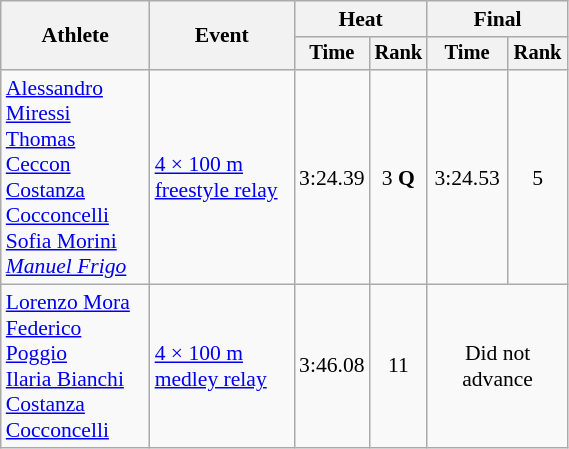<table class="wikitable" style="text-align:center; font-size:90%; width:30%;">
<tr>
<th rowspan="2">Athlete</th>
<th rowspan="2">Event</th>
<th colspan="2">Heat</th>
<th colspan="2">Final</th>
</tr>
<tr style="font-size:95%">
<th>Time</th>
<th>Rank</th>
<th>Time</th>
<th>Rank</th>
</tr>
<tr>
<td align=left><a href='#'>Alessandro Miressi</a> <br><a href='#'>Thomas Ceccon</a><br><a href='#'>Costanza Cocconcelli</a> <br><a href='#'>Sofia Morini</a><br> <em><a href='#'>Manuel Frigo</a></em></td>
<td align=left><a href='#'>4 × 100 m freestyle relay</a></td>
<td>3:24.39</td>
<td>3 <strong>Q</strong></td>
<td>3:24.53</td>
<td>5</td>
</tr>
<tr>
<td align=left><a href='#'>Lorenzo Mora</a> <br><a href='#'>Federico Poggio</a><br><a href='#'>Ilaria Bianchi</a> <br><a href='#'>Costanza Cocconcelli</a></td>
<td align=left><a href='#'>4 × 100 m medley relay</a></td>
<td>3:46.08</td>
<td>11</td>
<td colspan="2">Did not advance</td>
</tr>
</table>
